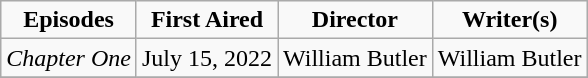<table class="wikitable" border="4">
<tr>
<td align="center"><strong>Episodes</strong></td>
<td align="center"><strong>First Aired</strong></td>
<td align="center"><strong>Director</strong></td>
<td align="center"><strong>Writer(s)</strong></td>
</tr>
<tr>
<td><em>Chapter One</em></td>
<td align="center">July 15, 2022</td>
<td align="center">William Butler</td>
<td align="center">William Butler</td>
</tr>
<tr>
</tr>
</table>
